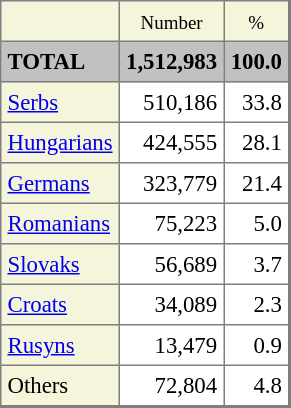<table border=1 cellpadding=4 cellspacing=0 class="toccolours" style="align: left; margin: 0.5em 0 0 0; border-style: solid; border: 1px solid #7f7f7f; border-right-width: 2px; border-bottom-width: 2px; border-collapse: collapse; font-size: 95%;">
<tr>
<td style="background:#F5F5DC;"></td>
<td style="background:#F5F5DC;" align="center"><small>Number</small></td>
<td style="background:#F5F5DC;" align="center"><small>%</small></td>
</tr>
<tr>
<td style="background:#c1c1c1;"><strong>TOTAL</strong></td>
<td colspan=1 style="background:#c1c1c1;" align="center"><strong>1,512,983</strong></td>
<td colspan=1 style="background:#c1c1c1;" align="center"><strong>100.0</strong></td>
</tr>
<tr>
<td style="background:#F5F5DC;"><a href='#'>Serbs</a></td>
<td align="right">510,186</td>
<td align="right">33.8</td>
</tr>
<tr>
<td style="background:#F5F5DC;"><a href='#'>Hungarians</a></td>
<td align="right">424,555</td>
<td align="right">28.1</td>
</tr>
<tr>
<td style="background:#F5F5DC;"><a href='#'>Germans</a></td>
<td align="right">323,779</td>
<td align="right">21.4</td>
</tr>
<tr>
<td style="background:#F5F5DC;"><a href='#'>Romanians</a></td>
<td align="right">75,223</td>
<td align="right">5.0</td>
</tr>
<tr>
<td style="background:#F5F5DC;"><a href='#'>Slovaks</a></td>
<td align="right">56,689</td>
<td align="right">3.7</td>
</tr>
<tr>
<td style="background:#F5F5DC;"><a href='#'>Croats</a></td>
<td align="right">34,089</td>
<td align="right">2.3</td>
</tr>
<tr>
<td style="background:#F5F5DC;"><a href='#'>Rusyns</a></td>
<td align="right">13,479</td>
<td align="right">0.9</td>
</tr>
<tr>
<td style="background:#F5F5DC;">Others</td>
<td align="right">72,804</td>
<td align="right">4.8</td>
</tr>
</table>
